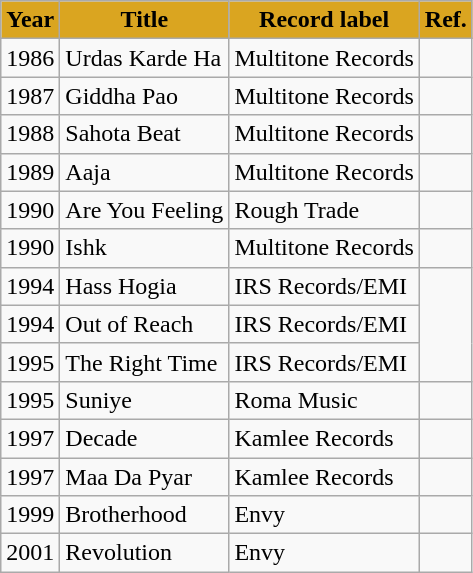<table class="wikitable sortable">
<tr>
<th style="background:#DAA520; text-align:center;"><strong>Year</strong></th>
<th style="background:#DAA520; text-align:center;"><strong>Title </strong></th>
<th style="background:#DAA520; text-align:center;"><strong>Record label</strong></th>
<th style="background:#DAA520; text-align:center;"><strong>Ref.</strong></th>
</tr>
<tr>
<td>1986</td>
<td>Urdas Karde Ha</td>
<td>Multitone Records</td>
</tr>
<tr>
<td>1987</td>
<td>Giddha Pao</td>
<td>Multitone Records</td>
<td></td>
</tr>
<tr>
<td>1988</td>
<td>Sahota Beat</td>
<td>Multitone Records</td>
<td></td>
</tr>
<tr>
<td>1989</td>
<td>Aaja</td>
<td>Multitone Records</td>
<td></td>
</tr>
<tr>
<td>1990</td>
<td>Are You Feeling</td>
<td>Rough Trade</td>
<td></td>
</tr>
<tr>
<td>1990</td>
<td>Ishk</td>
<td>Multitone Records</td>
<td></td>
</tr>
<tr>
<td>1994</td>
<td>Hass Hogia</td>
<td>IRS Records/EMI</td>
</tr>
<tr>
<td>1994</td>
<td>Out of Reach</td>
<td>IRS Records/EMI</td>
</tr>
<tr>
<td>1995</td>
<td>The Right Time</td>
<td>IRS Records/EMI</td>
</tr>
<tr>
<td>1995</td>
<td>Suniye</td>
<td>Roma Music</td>
<td></td>
</tr>
<tr>
<td>1997</td>
<td>Decade</td>
<td>Kamlee Records</td>
<td></td>
</tr>
<tr>
<td>1997</td>
<td>Maa Da Pyar</td>
<td>Kamlee Records</td>
<td></td>
</tr>
<tr>
<td>1999</td>
<td>Brotherhood</td>
<td>Envy</td>
<td></td>
</tr>
<tr>
<td>2001</td>
<td>Revolution</td>
<td>Envy</td>
<td></td>
</tr>
</table>
